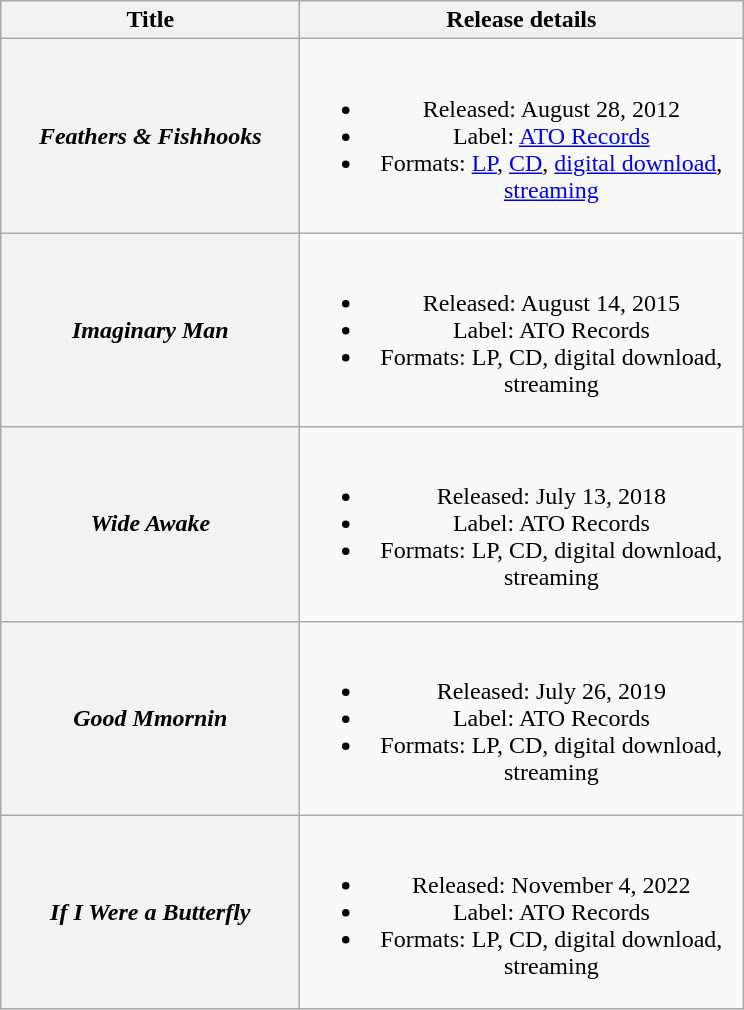<table class="wikitable plainrowheaders" style="text-align:center">
<tr>
<th scope="col" style="width:12em;">Title</th>
<th scope="col" style="width:18em;">Release details</th>
</tr>
<tr>
<th scope="row"><em>Feathers & Fishhooks</em></th>
<td><br><ul><li>Released: August 28, 2012</li><li>Label: <a href='#'>ATO Records</a></li><li>Formats: <a href='#'>LP</a>, <a href='#'>CD</a>, <a href='#'>digital download</a>, <a href='#'>streaming</a></li></ul></td>
</tr>
<tr>
<th scope="row"><em>Imaginary Man</em></th>
<td><br><ul><li>Released: August 14, 2015</li><li>Label: ATO Records</li><li>Formats: LP, CD, digital download, streaming</li></ul></td>
</tr>
<tr>
<th scope="row"><em>Wide Awake</em></th>
<td><br><ul><li>Released: July 13, 2018</li><li>Label: ATO Records</li><li>Formats: LP, CD, digital download, streaming</li></ul></td>
</tr>
<tr>
<th scope="row"><em>Good Mmornin</em></th>
<td><br><ul><li>Released: July 26, 2019</li><li>Label: ATO Records</li><li>Formats: LP, CD, digital download, streaming</li></ul></td>
</tr>
<tr>
<th scope="row"><em>If I Were a Butterfly</em></th>
<td><br><ul><li>Released: November 4, 2022</li><li>Label: ATO Records</li><li>Formats: LP, CD, digital download, streaming</li></ul></td>
</tr>
</table>
